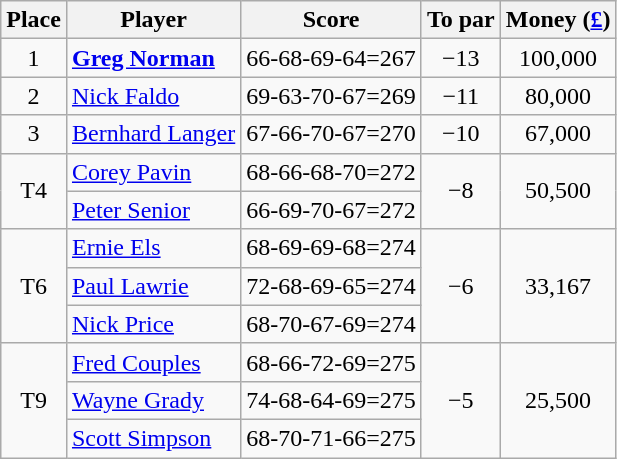<table class="wikitable">
<tr>
<th>Place</th>
<th>Player</th>
<th>Score</th>
<th>To par</th>
<th>Money (<a href='#'>£</a>)</th>
</tr>
<tr>
<td align="center">1</td>
<td> <strong><a href='#'>Greg Norman</a></strong></td>
<td>66-68-69-64=267</td>
<td align="center">−13</td>
<td align=center>100,000</td>
</tr>
<tr>
<td align="center">2</td>
<td> <a href='#'>Nick Faldo</a></td>
<td>69-63-70-67=269</td>
<td align="center">−11</td>
<td align=center>80,000</td>
</tr>
<tr>
<td align="center">3</td>
<td> <a href='#'>Bernhard Langer</a></td>
<td>67-66-70-67=270</td>
<td align="center">−10</td>
<td align=center>67,000</td>
</tr>
<tr>
<td rowspan=2 align="center">T4</td>
<td> <a href='#'>Corey Pavin</a></td>
<td>68-66-68-70=272</td>
<td rowspan=2 align=center>−8</td>
<td rowspan=2 align=center>50,500</td>
</tr>
<tr>
<td> <a href='#'>Peter Senior</a></td>
<td>66-69-70-67=272</td>
</tr>
<tr>
<td rowspan=3 align="center">T6</td>
<td> <a href='#'>Ernie Els</a></td>
<td>68-69-69-68=274</td>
<td rowspan=3 align="center">−6</td>
<td rowspan=3 align=center>33,167</td>
</tr>
<tr>
<td> <a href='#'>Paul Lawrie</a></td>
<td>72-68-69-65=274</td>
</tr>
<tr>
<td> <a href='#'>Nick Price</a></td>
<td>68-70-67-69=274</td>
</tr>
<tr>
<td rowspan=3 align="center">T9</td>
<td> <a href='#'>Fred Couples</a></td>
<td>68-66-72-69=275</td>
<td rowspan=3 align="center">−5</td>
<td rowspan=3 align=center>25,500</td>
</tr>
<tr>
<td> <a href='#'>Wayne Grady</a></td>
<td>74-68-64-69=275</td>
</tr>
<tr>
<td> <a href='#'>Scott Simpson</a></td>
<td>68-70-71-66=275</td>
</tr>
</table>
